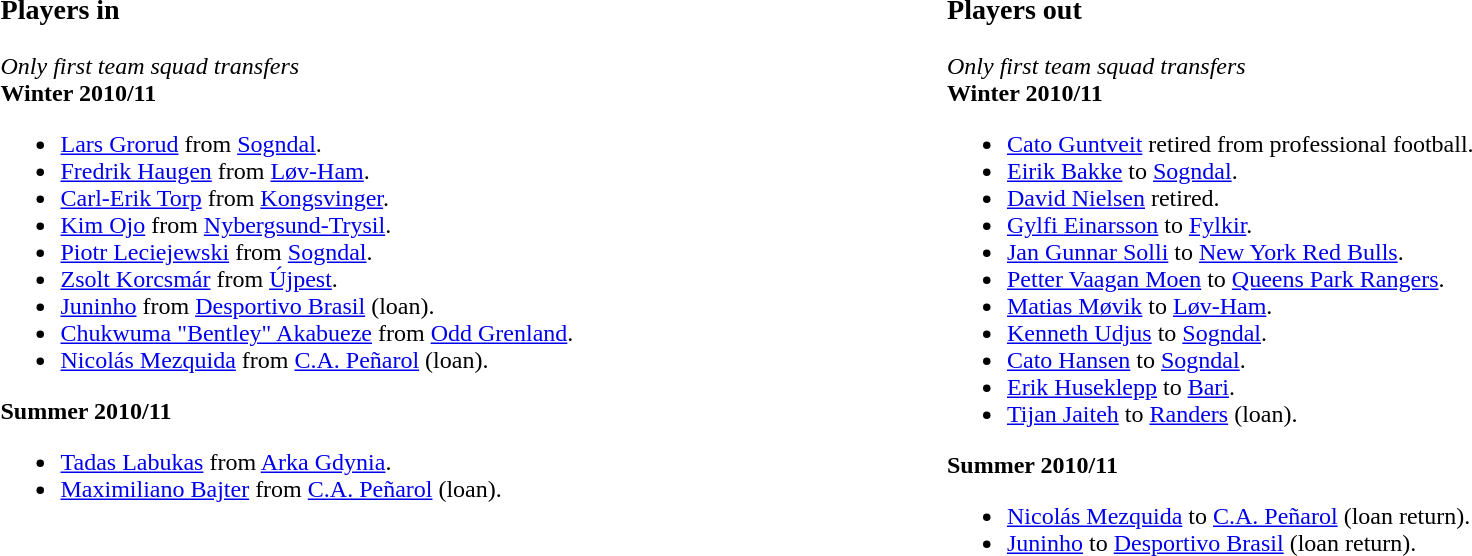<table width=100%>
<tr>
<td width=50% valign=top><br><h3>Players in</h3><em>Only first team squad transfers</em><br><strong>Winter 2010/11</strong><ul><li><a href='#'>Lars Grorud</a> from <a href='#'>Sogndal</a>.</li><li><a href='#'>Fredrik Haugen</a> from <a href='#'>Løv-Ham</a>.</li><li><a href='#'>Carl-Erik Torp</a> from <a href='#'>Kongsvinger</a>.</li><li><a href='#'>Kim Ojo</a> from <a href='#'>Nybergsund-Trysil</a>.</li><li><a href='#'>Piotr Leciejewski</a> from <a href='#'>Sogndal</a>.</li><li><a href='#'>Zsolt Korcsmár</a> from <a href='#'>Újpest</a>.</li><li><a href='#'>Juninho</a> from <a href='#'>Desportivo Brasil</a> (loan).</li><li><a href='#'>Chukwuma "Bentley" Akabueze</a> from <a href='#'>Odd Grenland</a>.</li><li><a href='#'>Nicolás Mezquida</a> from <a href='#'>C.A. Peñarol</a> (loan).</li></ul><strong>Summer 2010/11</strong><ul><li><a href='#'>Tadas Labukas</a> from <a href='#'>Arka Gdynia</a>.</li><li><a href='#'>Maximiliano Bajter</a> from <a href='#'>C.A. Peñarol</a> (loan).</li></ul></td>
<td width=50% valign=top><br><h3>Players out</h3><em>Only first team squad transfers</em><br><strong>Winter 2010/11</strong><ul><li><a href='#'>Cato Guntveit</a> retired from professional football.</li><li><a href='#'>Eirik Bakke</a> to <a href='#'>Sogndal</a>.</li><li><a href='#'>David Nielsen</a> retired.</li><li><a href='#'>Gylfi Einarsson</a> to <a href='#'>Fylkir</a>.</li><li><a href='#'>Jan Gunnar Solli</a> to <a href='#'>New York Red Bulls</a>.</li><li><a href='#'>Petter Vaagan Moen</a> to <a href='#'>Queens Park Rangers</a>.</li><li><a href='#'>Matias Møvik</a> to <a href='#'>Løv-Ham</a>.</li><li><a href='#'>Kenneth Udjus</a> to <a href='#'>Sogndal</a>.</li><li><a href='#'>Cato Hansen</a> to <a href='#'>Sogndal</a>.</li><li><a href='#'>Erik Huseklepp</a> to <a href='#'>Bari</a>.</li><li><a href='#'>Tijan Jaiteh</a> to <a href='#'>Randers</a> (loan).</li></ul><strong>Summer 2010/11</strong><ul><li><a href='#'>Nicolás Mezquida</a> to <a href='#'>C.A. Peñarol</a> (loan return).</li><li><a href='#'>Juninho</a> to <a href='#'>Desportivo Brasil</a> (loan return).</li></ul></td>
</tr>
</table>
